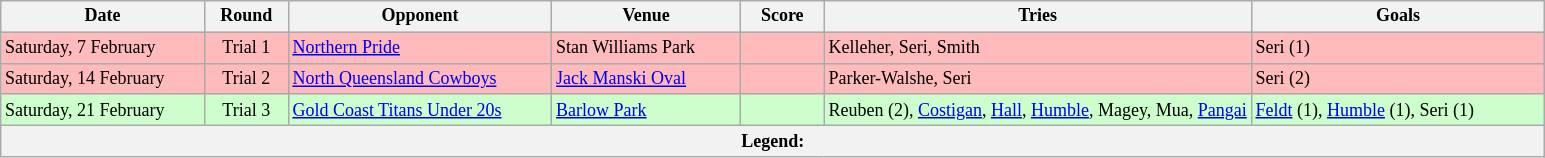<table class="wikitable" style="font-size:75%;">
<tr>
<th style="width:130px;">Date</th>
<th style="width:50px;">Round</th>
<th style="width:170px;">Opponent</th>
<th style="width:120px;">Venue</th>
<th style="width:50px;">Score</th>
<th style="width:300x;">Tries</th>
<th style="width:190px;">Goals</th>
</tr>
<tr style="background:#fbb;">
<td>Saturday, 7 February</td>
<td style="text-align:center;">Trial 1</td>
<td> <a href='#'>Northern Pride</a></td>
<td>Stan Williams Park</td>
<td style="text-align:center;"></td>
<td>Kelleher, Seri, Smith</td>
<td>Seri (1)</td>
</tr>
<tr style="background:#fbb;">
<td>Saturday, 14 February</td>
<td style="text-align:center;">Trial 2</td>
<td> <a href='#'>North Queensland Cowboys</a></td>
<td><a href='#'>Jack Manski Oval</a></td>
<td style="text-align:center;"></td>
<td>Parker-Walshe, Seri</td>
<td>Seri (2)</td>
</tr>
<tr style="background:#cfc;">
<td>Saturday, 21 February</td>
<td style="text-align:center;">Trial 3</td>
<td> <a href='#'>Gold Coast Titans Under 20s</a></td>
<td><a href='#'>Barlow Park</a></td>
<td style="text-align:center;"></td>
<td>Reuben (2), <a href='#'>Costigan</a>, <a href='#'>Hall</a>, <a href='#'>Humble</a>, Magey, Mua, <a href='#'>Pangai</a></td>
<td><a href='#'>Feldt</a> (1), <a href='#'>Humble</a> (1), Seri (1)</td>
</tr>
<tr>
<th colspan="7"><strong>Legend</strong>:   </th>
</tr>
</table>
